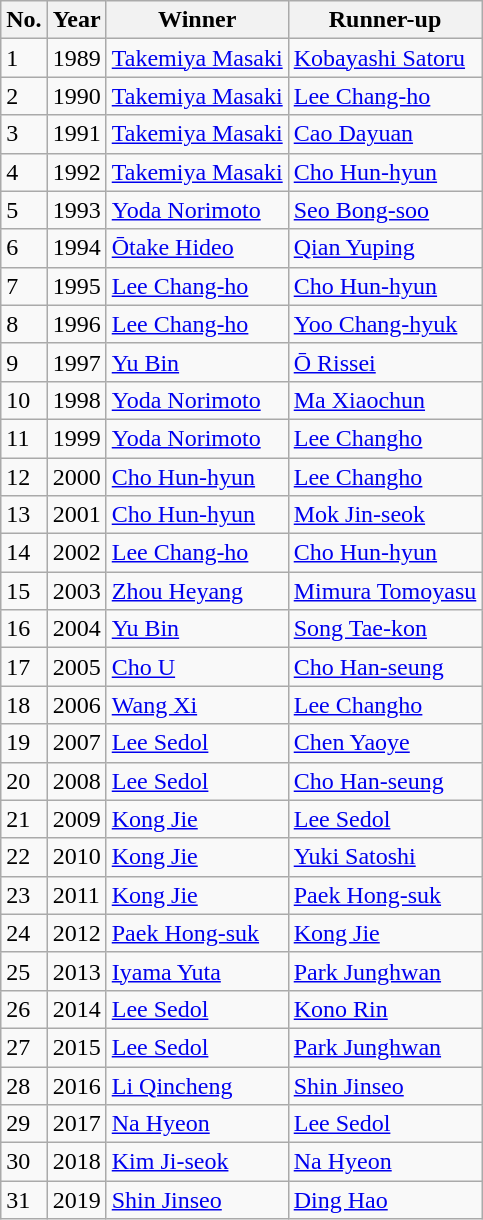<table class="wikitable">
<tr>
<th>No.</th>
<th>Year</th>
<th>Winner</th>
<th>Runner-up</th>
</tr>
<tr>
<td>1</td>
<td>1989</td>
<td> <a href='#'>Takemiya Masaki</a></td>
<td> <a href='#'>Kobayashi Satoru</a></td>
</tr>
<tr>
<td>2</td>
<td>1990</td>
<td> <a href='#'>Takemiya Masaki</a></td>
<td> <a href='#'>Lee Chang-ho</a></td>
</tr>
<tr>
<td>3</td>
<td>1991</td>
<td> <a href='#'>Takemiya Masaki</a></td>
<td> <a href='#'>Cao Dayuan</a></td>
</tr>
<tr>
<td>4</td>
<td>1992</td>
<td> <a href='#'>Takemiya Masaki</a></td>
<td> <a href='#'>Cho Hun-hyun</a></td>
</tr>
<tr>
<td>5</td>
<td>1993</td>
<td> <a href='#'>Yoda Norimoto</a></td>
<td> <a href='#'>Seo Bong-soo</a></td>
</tr>
<tr>
<td>6</td>
<td>1994</td>
<td> <a href='#'>Ōtake Hideo</a></td>
<td> <a href='#'>Qian Yuping</a></td>
</tr>
<tr>
<td>7</td>
<td>1995</td>
<td> <a href='#'>Lee Chang-ho</a></td>
<td> <a href='#'>Cho Hun-hyun</a></td>
</tr>
<tr>
<td>8</td>
<td>1996</td>
<td> <a href='#'>Lee Chang-ho</a></td>
<td> <a href='#'>Yoo Chang-hyuk</a></td>
</tr>
<tr>
<td>9</td>
<td>1997</td>
<td> <a href='#'>Yu Bin</a></td>
<td> <a href='#'>Ō Rissei</a></td>
</tr>
<tr>
<td>10</td>
<td>1998</td>
<td> <a href='#'>Yoda Norimoto</a></td>
<td> <a href='#'>Ma Xiaochun</a></td>
</tr>
<tr>
<td>11</td>
<td>1999</td>
<td> <a href='#'>Yoda Norimoto</a></td>
<td> <a href='#'>Lee Changho</a></td>
</tr>
<tr>
<td>12</td>
<td>2000</td>
<td> <a href='#'>Cho Hun-hyun</a></td>
<td> <a href='#'>Lee Changho</a></td>
</tr>
<tr>
<td>13</td>
<td>2001</td>
<td> <a href='#'>Cho Hun-hyun</a></td>
<td> <a href='#'>Mok Jin-seok</a></td>
</tr>
<tr>
<td>14</td>
<td>2002</td>
<td> <a href='#'>Lee Chang-ho</a></td>
<td> <a href='#'>Cho Hun-hyun</a></td>
</tr>
<tr>
<td>15</td>
<td>2003</td>
<td> <a href='#'>Zhou Heyang</a></td>
<td> <a href='#'>Mimura Tomoyasu</a></td>
</tr>
<tr>
<td>16</td>
<td>2004</td>
<td> <a href='#'>Yu Bin</a></td>
<td> <a href='#'>Song Tae-kon</a></td>
</tr>
<tr>
<td>17</td>
<td>2005</td>
<td> <a href='#'>Cho U</a></td>
<td> <a href='#'>Cho Han-seung</a></td>
</tr>
<tr>
<td>18</td>
<td>2006</td>
<td> <a href='#'>Wang Xi</a></td>
<td> <a href='#'>Lee Changho</a></td>
</tr>
<tr>
<td>19</td>
<td>2007</td>
<td> <a href='#'>Lee Sedol</a></td>
<td> <a href='#'>Chen Yaoye</a></td>
</tr>
<tr>
<td>20</td>
<td>2008</td>
<td> <a href='#'>Lee Sedol</a></td>
<td> <a href='#'>Cho Han-seung</a></td>
</tr>
<tr>
<td>21</td>
<td>2009</td>
<td> <a href='#'>Kong Jie</a></td>
<td> <a href='#'>Lee Sedol</a></td>
</tr>
<tr>
<td>22</td>
<td>2010</td>
<td> <a href='#'>Kong Jie</a></td>
<td> <a href='#'>Yuki Satoshi</a></td>
</tr>
<tr>
<td>23</td>
<td>2011</td>
<td> <a href='#'>Kong Jie</a></td>
<td> <a href='#'>Paek Hong-suk</a></td>
</tr>
<tr>
<td>24</td>
<td>2012</td>
<td> <a href='#'>Paek Hong-suk</a></td>
<td> <a href='#'>Kong Jie</a></td>
</tr>
<tr>
<td>25</td>
<td>2013</td>
<td> <a href='#'>Iyama Yuta</a></td>
<td> <a href='#'>Park Junghwan</a></td>
</tr>
<tr>
<td>26</td>
<td>2014</td>
<td> <a href='#'>Lee Sedol</a></td>
<td> <a href='#'>Kono Rin</a></td>
</tr>
<tr>
<td>27</td>
<td>2015</td>
<td> <a href='#'>Lee Sedol</a></td>
<td> <a href='#'>Park Junghwan</a></td>
</tr>
<tr>
<td>28</td>
<td>2016</td>
<td> <a href='#'>Li Qincheng</a></td>
<td> <a href='#'>Shin Jinseo</a></td>
</tr>
<tr>
<td>29</td>
<td>2017</td>
<td> <a href='#'>Na Hyeon</a></td>
<td> <a href='#'>Lee Sedol</a></td>
</tr>
<tr>
<td>30</td>
<td>2018</td>
<td> <a href='#'>Kim Ji-seok</a></td>
<td> <a href='#'>Na Hyeon</a></td>
</tr>
<tr>
<td>31</td>
<td>2019</td>
<td> <a href='#'>Shin Jinseo</a></td>
<td> <a href='#'>Ding Hao</a></td>
</tr>
</table>
